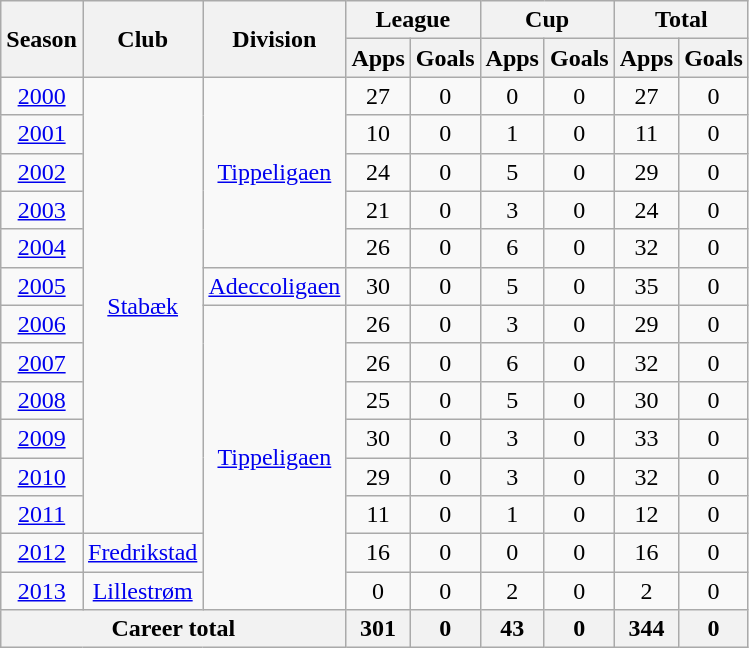<table class="wikitable" style="text-align: center;">
<tr>
<th rowspan="2">Season</th>
<th rowspan="2">Club</th>
<th rowspan="2">Division</th>
<th colspan="2">League</th>
<th colspan="2">Cup</th>
<th colspan="2">Total</th>
</tr>
<tr>
<th>Apps</th>
<th>Goals</th>
<th>Apps</th>
<th>Goals</th>
<th>Apps</th>
<th>Goals</th>
</tr>
<tr>
<td><a href='#'>2000</a></td>
<td rowspan="12" valign="center"><a href='#'>Stabæk</a></td>
<td rowspan="5" valign="center"><a href='#'>Tippeligaen</a></td>
<td>27</td>
<td>0</td>
<td>0</td>
<td>0</td>
<td>27</td>
<td>0</td>
</tr>
<tr>
<td><a href='#'>2001</a></td>
<td>10</td>
<td>0</td>
<td>1</td>
<td>0</td>
<td>11</td>
<td>0</td>
</tr>
<tr>
<td><a href='#'>2002</a></td>
<td>24</td>
<td>0</td>
<td>5</td>
<td>0</td>
<td>29</td>
<td>0</td>
</tr>
<tr>
<td><a href='#'>2003</a></td>
<td>21</td>
<td>0</td>
<td>3</td>
<td>0</td>
<td>24</td>
<td>0</td>
</tr>
<tr>
<td><a href='#'>2004</a></td>
<td>26</td>
<td>0</td>
<td>6</td>
<td>0</td>
<td>32</td>
<td>0</td>
</tr>
<tr>
<td><a href='#'>2005</a></td>
<td rowspan="1" valign="center"><a href='#'>Adeccoligaen</a></td>
<td>30</td>
<td>0</td>
<td>5</td>
<td>0</td>
<td>35</td>
<td>0</td>
</tr>
<tr>
<td><a href='#'>2006</a></td>
<td rowspan="8" valign="center"><a href='#'>Tippeligaen</a></td>
<td>26</td>
<td>0</td>
<td>3</td>
<td>0</td>
<td>29</td>
<td>0</td>
</tr>
<tr>
<td><a href='#'>2007</a></td>
<td>26</td>
<td>0</td>
<td>6</td>
<td>0</td>
<td>32</td>
<td>0</td>
</tr>
<tr>
<td><a href='#'>2008</a></td>
<td>25</td>
<td>0</td>
<td>5</td>
<td>0</td>
<td>30</td>
<td>0</td>
</tr>
<tr>
<td><a href='#'>2009</a></td>
<td>30</td>
<td>0</td>
<td>3</td>
<td>0</td>
<td>33</td>
<td>0</td>
</tr>
<tr>
<td><a href='#'>2010</a></td>
<td>29</td>
<td>0</td>
<td>3</td>
<td>0</td>
<td>32</td>
<td>0</td>
</tr>
<tr>
<td><a href='#'>2011</a></td>
<td>11</td>
<td>0</td>
<td>1</td>
<td>0</td>
<td>12</td>
<td>0</td>
</tr>
<tr>
<td><a href='#'>2012</a></td>
<td rowspan="1" valign="center"><a href='#'>Fredrikstad</a></td>
<td>16</td>
<td>0</td>
<td>0</td>
<td>0</td>
<td>16</td>
<td>0</td>
</tr>
<tr>
<td><a href='#'>2013</a></td>
<td rowspan="1" valign="center"><a href='#'>Lillestrøm</a></td>
<td>0</td>
<td>0</td>
<td>2</td>
<td>0</td>
<td>2</td>
<td>0</td>
</tr>
<tr>
<th colspan="3">Career total</th>
<th>301</th>
<th>0</th>
<th>43</th>
<th>0</th>
<th>344</th>
<th>0</th>
</tr>
</table>
